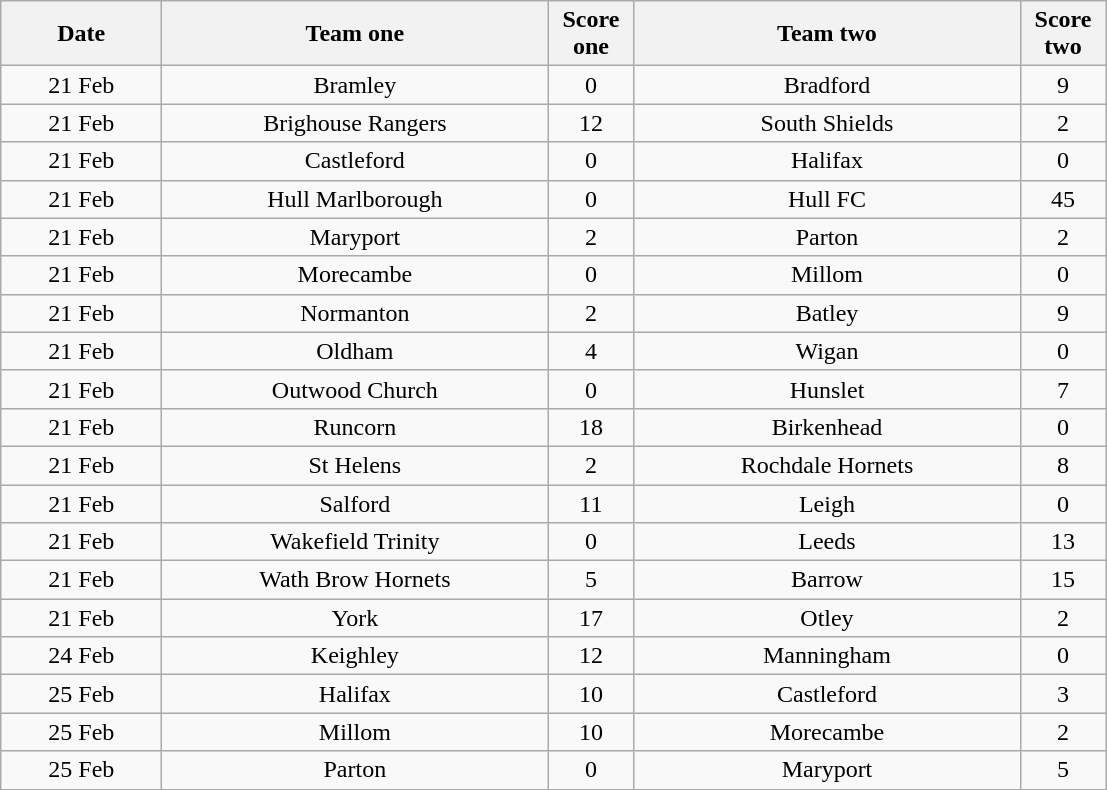<table class="wikitable" style="text-align: center">
<tr>
<th width=100>Date</th>
<th width=250>Team one</th>
<th width=50>Score one</th>
<th width=250>Team two</th>
<th width=50>Score two</th>
</tr>
<tr>
<td>21 Feb</td>
<td>Bramley</td>
<td>0</td>
<td>Bradford</td>
<td>9</td>
</tr>
<tr>
<td>21 Feb</td>
<td>Brighouse Rangers</td>
<td>12</td>
<td>South Shields</td>
<td>2</td>
</tr>
<tr>
<td>21 Feb</td>
<td>Castleford</td>
<td>0</td>
<td>Halifax</td>
<td>0</td>
</tr>
<tr>
<td>21 Feb</td>
<td>Hull Marlborough</td>
<td>0</td>
<td>Hull FC</td>
<td>45</td>
</tr>
<tr>
<td>21 Feb</td>
<td>Maryport</td>
<td>2</td>
<td>Parton</td>
<td>2</td>
</tr>
<tr>
<td>21 Feb</td>
<td>Morecambe</td>
<td>0</td>
<td>Millom</td>
<td>0</td>
</tr>
<tr>
<td>21 Feb</td>
<td>Normanton</td>
<td>2</td>
<td>Batley</td>
<td>9</td>
</tr>
<tr>
<td>21 Feb</td>
<td>Oldham</td>
<td>4</td>
<td>Wigan</td>
<td>0</td>
</tr>
<tr>
<td>21 Feb</td>
<td>Outwood Church</td>
<td>0</td>
<td>Hunslet</td>
<td>7</td>
</tr>
<tr>
<td>21 Feb</td>
<td>Runcorn</td>
<td>18</td>
<td>Birkenhead</td>
<td>0</td>
</tr>
<tr>
<td>21 Feb</td>
<td>St Helens</td>
<td>2</td>
<td>Rochdale Hornets</td>
<td>8</td>
</tr>
<tr>
<td>21 Feb</td>
<td>Salford</td>
<td>11</td>
<td>Leigh</td>
<td>0</td>
</tr>
<tr>
<td>21 Feb</td>
<td>Wakefield Trinity</td>
<td>0</td>
<td>Leeds</td>
<td>13</td>
</tr>
<tr>
<td>21 Feb</td>
<td>Wath Brow Hornets</td>
<td>5</td>
<td>Barrow</td>
<td>15</td>
</tr>
<tr>
<td>21 Feb</td>
<td>York</td>
<td>17</td>
<td>Otley</td>
<td>2</td>
</tr>
<tr>
<td>24 Feb</td>
<td>Keighley</td>
<td>12</td>
<td>Manningham</td>
<td>0</td>
</tr>
<tr>
<td>25 Feb</td>
<td>Halifax</td>
<td>10</td>
<td>Castleford</td>
<td>3</td>
</tr>
<tr>
<td>25 Feb</td>
<td>Millom</td>
<td>10</td>
<td>Morecambe</td>
<td>2</td>
</tr>
<tr>
<td>25 Feb</td>
<td>Parton</td>
<td>0</td>
<td>Maryport</td>
<td>5</td>
</tr>
</table>
